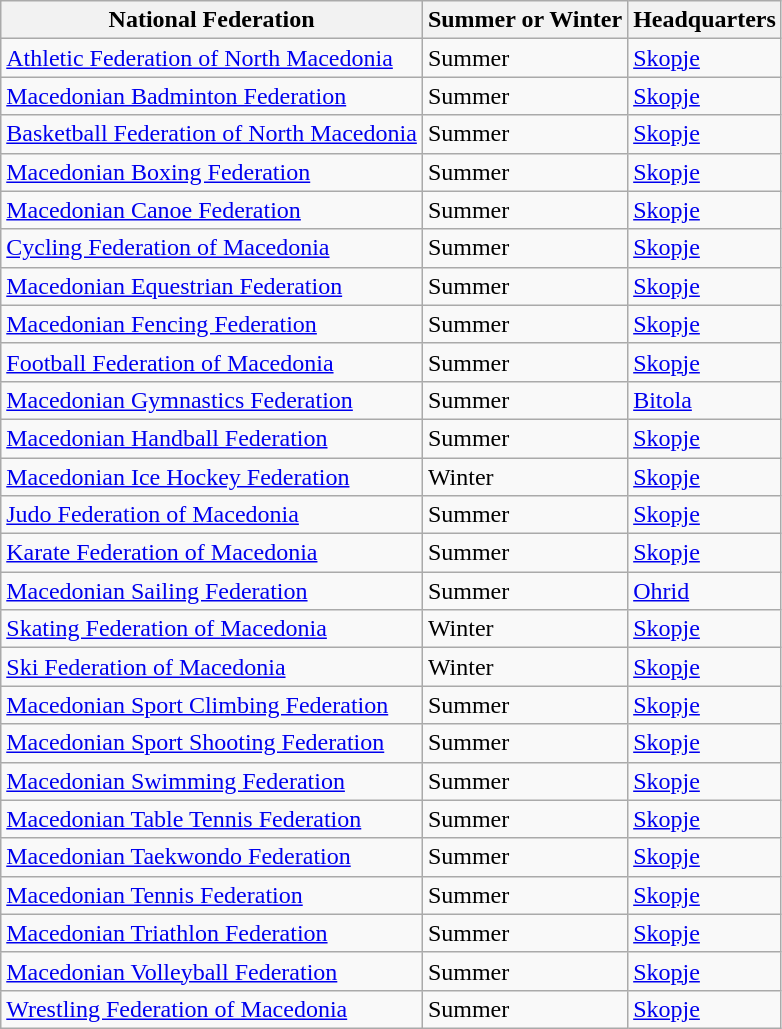<table class="wikitable sortable">
<tr>
<th>National Federation</th>
<th>Summer or Winter</th>
<th>Headquarters</th>
</tr>
<tr>
<td><a href='#'>Athletic Federation of North Macedonia</a></td>
<td>Summer</td>
<td><a href='#'>Skopje</a></td>
</tr>
<tr>
<td><a href='#'>Macedonian Badminton Federation</a></td>
<td>Summer</td>
<td><a href='#'>Skopje</a></td>
</tr>
<tr>
<td><a href='#'>Basketball Federation of North Macedonia</a></td>
<td>Summer</td>
<td><a href='#'>Skopje</a></td>
</tr>
<tr>
<td><a href='#'>Macedonian Boxing Federation</a></td>
<td>Summer</td>
<td><a href='#'>Skopje</a></td>
</tr>
<tr>
<td><a href='#'>Macedonian Canoe Federation</a></td>
<td>Summer</td>
<td><a href='#'>Skopje</a></td>
</tr>
<tr>
<td><a href='#'>Cycling Federation of Macedonia</a></td>
<td>Summer</td>
<td><a href='#'>Skopje</a></td>
</tr>
<tr>
<td><a href='#'>Macedonian Equestrian Federation</a></td>
<td>Summer</td>
<td><a href='#'>Skopje</a></td>
</tr>
<tr>
<td><a href='#'>Macedonian Fencing Federation</a></td>
<td>Summer</td>
<td><a href='#'>Skopje</a></td>
</tr>
<tr>
<td><a href='#'>Football Federation of Macedonia</a></td>
<td>Summer</td>
<td><a href='#'>Skopje</a></td>
</tr>
<tr>
<td><a href='#'>Macedonian Gymnastics Federation</a></td>
<td>Summer</td>
<td><a href='#'>Bitola</a></td>
</tr>
<tr>
<td><a href='#'>Macedonian Handball Federation</a></td>
<td>Summer</td>
<td><a href='#'>Skopje</a></td>
</tr>
<tr>
<td><a href='#'>Macedonian Ice Hockey Federation</a></td>
<td>Winter</td>
<td><a href='#'>Skopje</a></td>
</tr>
<tr>
<td><a href='#'>Judo Federation of Macedonia</a></td>
<td>Summer</td>
<td><a href='#'>Skopje</a></td>
</tr>
<tr>
<td><a href='#'>Karate Federation of Macedonia</a></td>
<td>Summer</td>
<td><a href='#'>Skopje</a></td>
</tr>
<tr>
<td><a href='#'>Macedonian Sailing Federation</a></td>
<td>Summer</td>
<td><a href='#'>Ohrid</a></td>
</tr>
<tr>
<td><a href='#'>Skating Federation of Macedonia</a></td>
<td>Winter</td>
<td><a href='#'>Skopje</a></td>
</tr>
<tr>
<td><a href='#'>Ski Federation of Macedonia</a></td>
<td>Winter</td>
<td><a href='#'>Skopje</a></td>
</tr>
<tr>
<td><a href='#'>Macedonian Sport Climbing Federation</a></td>
<td>Summer</td>
<td><a href='#'>Skopje</a></td>
</tr>
<tr>
<td><a href='#'>Macedonian Sport Shooting Federation</a></td>
<td>Summer</td>
<td><a href='#'>Skopje</a></td>
</tr>
<tr>
<td><a href='#'>Macedonian Swimming Federation</a></td>
<td>Summer</td>
<td><a href='#'>Skopje</a></td>
</tr>
<tr>
<td><a href='#'>Macedonian Table Tennis Federation</a></td>
<td>Summer</td>
<td><a href='#'>Skopje</a></td>
</tr>
<tr>
<td><a href='#'>Macedonian Taekwondo Federation</a></td>
<td>Summer</td>
<td><a href='#'>Skopje</a></td>
</tr>
<tr>
<td><a href='#'>Macedonian Tennis Federation</a></td>
<td>Summer</td>
<td><a href='#'>Skopje</a></td>
</tr>
<tr>
<td><a href='#'>Macedonian Triathlon Federation</a></td>
<td>Summer</td>
<td><a href='#'>Skopje</a></td>
</tr>
<tr>
<td><a href='#'>Macedonian Volleyball Federation</a></td>
<td>Summer</td>
<td><a href='#'>Skopje</a></td>
</tr>
<tr>
<td><a href='#'>Wrestling Federation of Macedonia</a></td>
<td>Summer</td>
<td><a href='#'>Skopje</a></td>
</tr>
</table>
